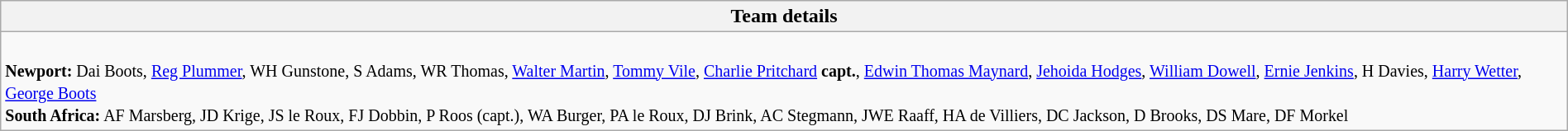<table class="wikitable collapsible collapsed" style="width:100%">
<tr>
<th>Team details</th>
</tr>
<tr>
<td><br><small>
<strong>Newport:</strong> Dai Boots, <a href='#'>Reg Plummer</a>, WH Gunstone, S Adams, WR Thomas, <a href='#'>Walter Martin</a>, <a href='#'>Tommy Vile</a>, <a href='#'>Charlie Pritchard</a> <strong>capt.</strong>, <a href='#'>Edwin Thomas Maynard</a>, <a href='#'>Jehoida Hodges</a>, <a href='#'>William Dowell</a>, <a href='#'>Ernie Jenkins</a>, H Davies, <a href='#'>Harry Wetter</a>, <a href='#'>George Boots</a><br>
<strong>South Africa:</strong> AF Marsberg, JD Krige, JS le Roux, FJ Dobbin, P Roos (capt.), WA Burger, PA le Roux, DJ Brink, AC Stegmann, JWE Raaff, HA de Villiers, DC Jackson, D Brooks, DS Mare, DF Morkel</small></td>
</tr>
</table>
